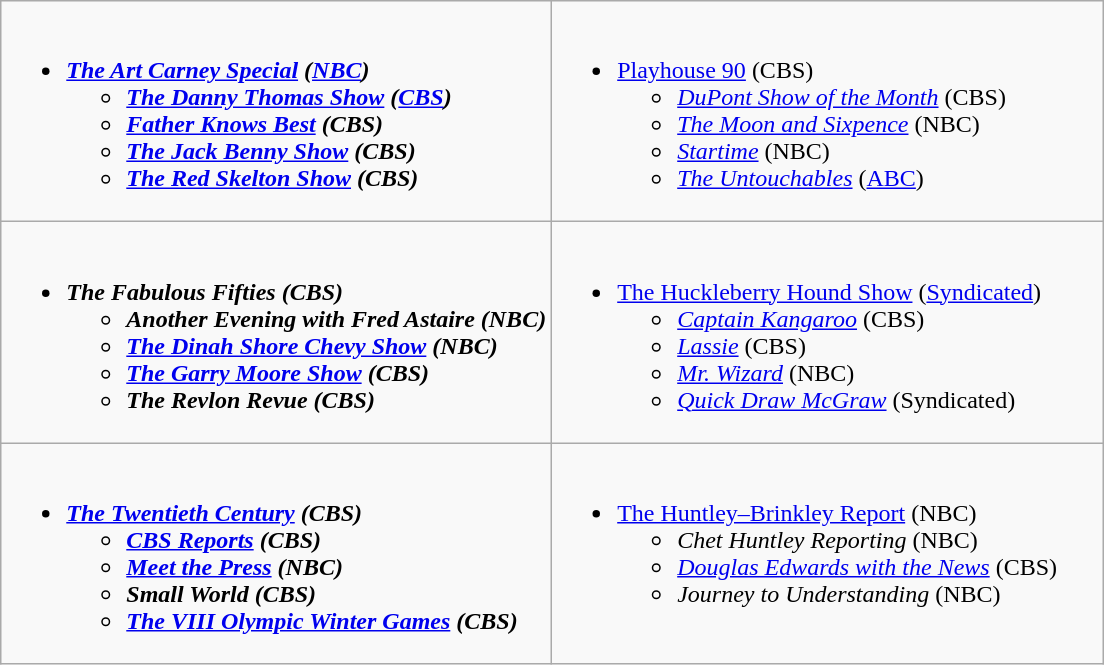<table class="wikitable">
<tr>
<td style="vertical-align:top;" width="50%"><br><ul><li><strong><em><a href='#'>The Art Carney Special</a><em> (<a href='#'>NBC</a>)<strong><ul><li></em><a href='#'>The Danny Thomas Show</a><em> (<a href='#'>CBS</a>)</li><li></em><a href='#'>Father Knows Best</a><em> (CBS)</li><li></em><a href='#'>The Jack Benny Show</a><em> (CBS)</li><li></em><a href='#'>The Red Skelton Show</a><em> (CBS)</li></ul></li></ul></td>
<td style="vertical-align:top;" width="50%"><br><ul><li></em></strong><a href='#'>Playhouse 90</a></em> (CBS)</strong><ul><li><em><a href='#'>DuPont Show of the Month</a></em> (CBS)</li><li><em><a href='#'>The Moon and Sixpence</a></em> (NBC)</li><li><em><a href='#'>Startime</a></em> (NBC)</li><li><em><a href='#'>The Untouchables</a></em> (<a href='#'>ABC</a>)</li></ul></li></ul></td>
</tr>
<tr>
<td style="vertical-align:top;" width="50%"><br><ul><li><strong><em>The Fabulous Fifties<em> (CBS)<strong><ul><li></em>Another Evening with Fred Astaire<em> (NBC)</li><li></em><a href='#'>The Dinah Shore Chevy Show</a><em> (NBC)</li><li></em><a href='#'>The Garry Moore Show</a><em> (CBS)</li><li></em>The Revlon Revue<em> (CBS)</li></ul></li></ul></td>
<td style="vertical-align:top;" width="50%"><br><ul><li></em></strong><a href='#'>The Huckleberry Hound Show</a></em> (<a href='#'>Syndicated</a>)</strong><ul><li><em><a href='#'>Captain Kangaroo</a></em> (CBS)</li><li><em><a href='#'>Lassie</a></em> (CBS)</li><li><em><a href='#'>Mr. Wizard</a></em> (NBC)</li><li><em><a href='#'>Quick Draw McGraw</a></em> (Syndicated)</li></ul></li></ul></td>
</tr>
<tr>
<td style="vertical-align:top;" width="50%"><br><ul><li><strong><em><a href='#'>The Twentieth Century</a><em> (CBS)<strong><ul><li></em><a href='#'>CBS Reports</a><em> (CBS)</li><li></em><a href='#'>Meet the Press</a><em> (NBC)</li><li></em>Small World<em> (CBS)</li><li></em><a href='#'>The VIII Olympic Winter Games</a><em> (CBS)</li></ul></li></ul></td>
<td style="vertical-align:top;" width="50%"><br><ul><li></em></strong><a href='#'>The Huntley–Brinkley Report</a></em> (NBC)</strong><ul><li><em>Chet Huntley Reporting</em> (NBC)</li><li><em><a href='#'>Douglas Edwards with the News</a></em> (CBS)</li><li><em>Journey to Understanding</em> (NBC)</li></ul></li></ul></td>
</tr>
</table>
